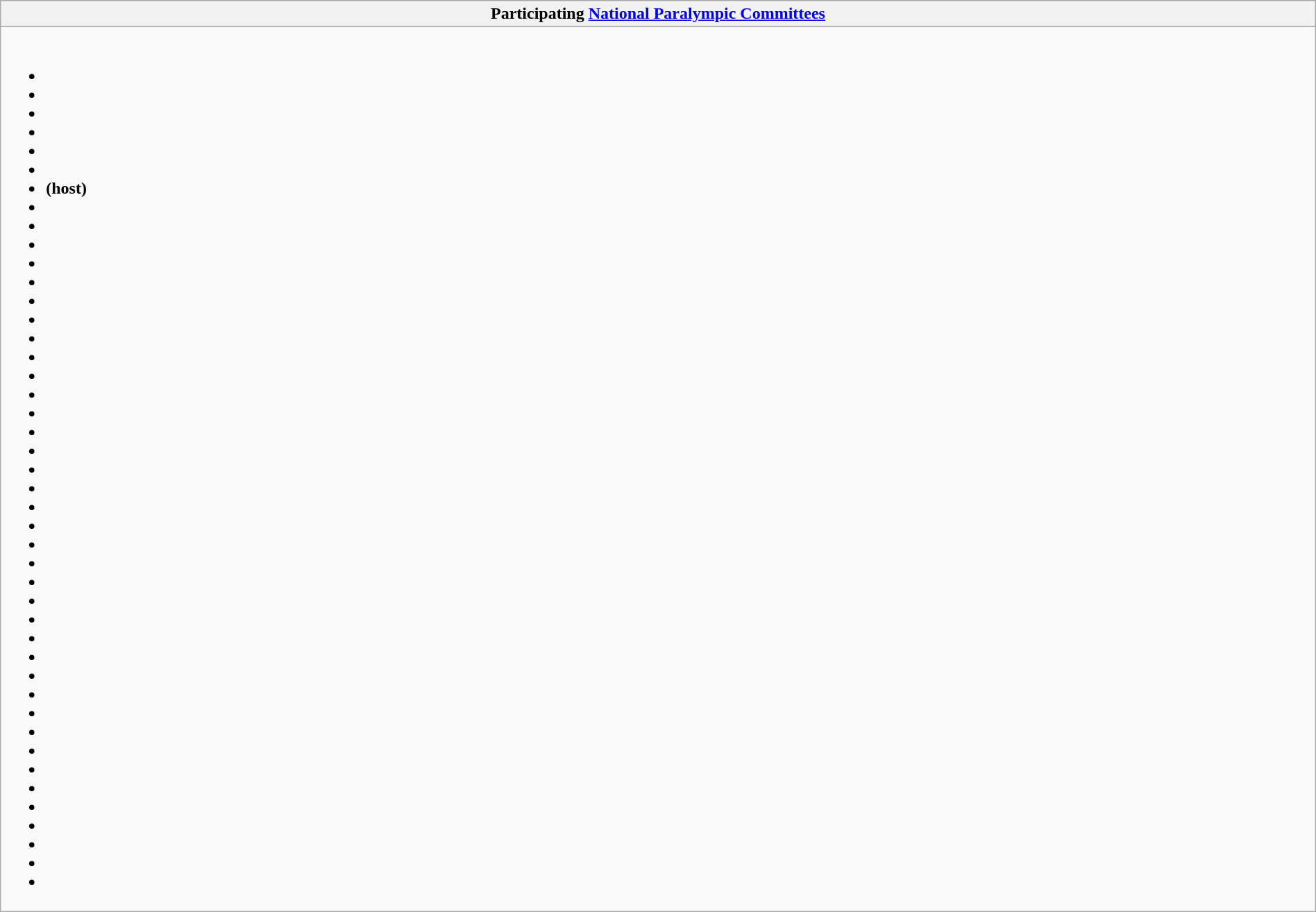<table class="wikitable collapsible" style="width:100%;">
<tr>
<th>Participating <a href='#'>National Paralympic Committees</a></th>
</tr>
<tr>
<td><br><ul><li></li><li></li><li></li><li></li><li></li><li></li><li> <strong>(host)</strong></li><li></li><li></li><li></li><li></li><li></li><li></li><li></li><li></li><li></li><li></li><li></li><li></li><li></li><li></li><li></li><li></li><li></li><li></li><li></li><li></li><li></li><li></li><li></li><li></li><li></li><li></li><li></li><li></li><li></li><li></li><li></li><li></li><li></li><li></li><li></li><li></li><li></li></ul></td>
</tr>
</table>
